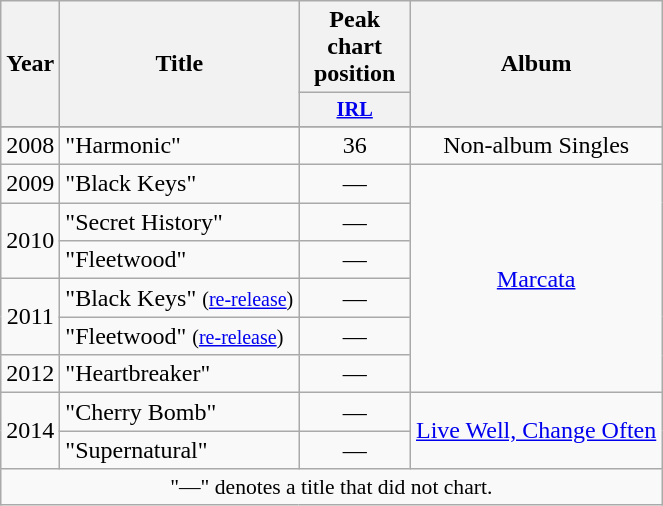<table class="wikitable" style="text-align:center;">
<tr>
<th rowspan=2>Year</th>
<th rowspan=2>Title</th>
<th>Peak chart position</th>
<th rowspan="2">Album</th>
</tr>
<tr>
<th style="width:5em;font-size:85%"><a href='#'>IRL</a><br></th>
</tr>
<tr |>
</tr>
<tr>
<td rowspan="1">2008</td>
<td style="text-align:left;">"Harmonic"</td>
<td>36</td>
<td>Non-album Singles</td>
</tr>
<tr>
<td rowspan="1">2009</td>
<td style="text-align:left;">"Black Keys"</td>
<td>—</td>
<td rowspan="6"><a href='#'>Marcata</a></td>
</tr>
<tr>
<td rowspan="2">2010</td>
<td style="text-align:left;">"Secret History"</td>
<td>—</td>
</tr>
<tr>
<td style="text-align:left;">"Fleetwood"</td>
<td>—</td>
</tr>
<tr>
<td rowspan="2">2011</td>
<td style="text-align:left;">"Black Keys" <small>(<a href='#'>re-release</a>)</small></td>
<td>—</td>
</tr>
<tr>
<td style="text-align:left;">"Fleetwood" <small>(<a href='#'>re-release</a>)</small></td>
<td>—</td>
</tr>
<tr>
<td>2012</td>
<td style="text-align:left;">"Heartbreaker"</td>
<td>—</td>
</tr>
<tr>
<td rowspan="2">2014</td>
<td style="text-align:left;">"Cherry Bomb"</td>
<td>—</td>
<td rowspan="2"><a href='#'>Live Well, Change Often</a></td>
</tr>
<tr>
<td style="text-align:left;">"Supernatural"</td>
<td>—</td>
</tr>
<tr>
<td colspan="4" style="font-size:90%">"—" denotes a title that did not chart.</td>
</tr>
</table>
